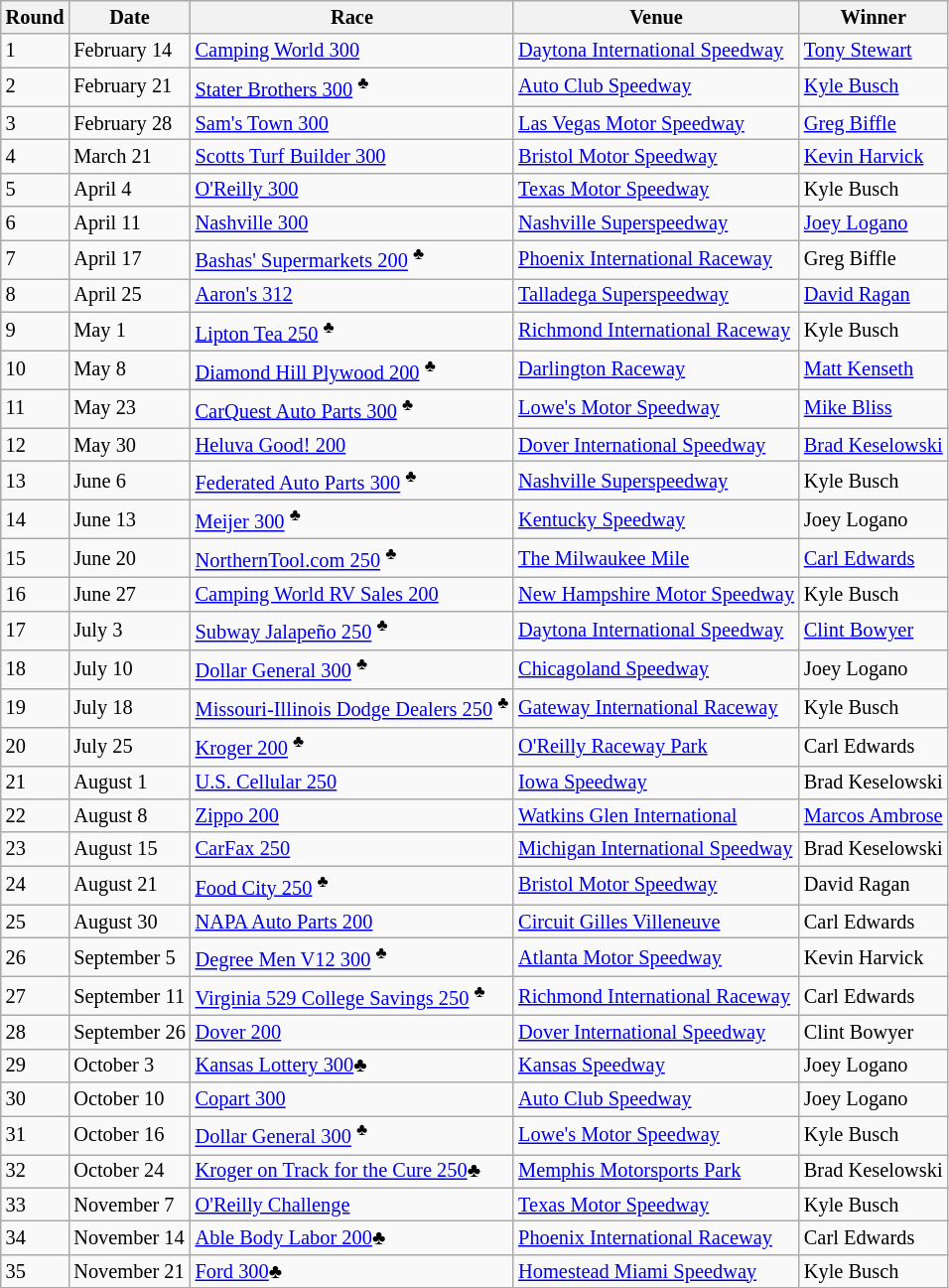<table class="wikitable" style="font-size: 85%;">
<tr>
<th>Round</th>
<th>Date</th>
<th>Race</th>
<th>Venue</th>
<th>Winner</th>
</tr>
<tr>
<td>1</td>
<td>February 14</td>
<td><a href='#'>Camping World 300</a></td>
<td><a href='#'>Daytona International Speedway</a></td>
<td><a href='#'>Tony Stewart</a></td>
</tr>
<tr>
<td>2</td>
<td>February 21</td>
<td><a href='#'>Stater Brothers 300</a> <sup>♣</sup></td>
<td><a href='#'>Auto Club Speedway</a></td>
<td><a href='#'>Kyle Busch</a></td>
</tr>
<tr>
<td>3</td>
<td>February 28</td>
<td><a href='#'>Sam's Town 300</a></td>
<td><a href='#'>Las Vegas Motor Speedway</a></td>
<td><a href='#'>Greg Biffle</a></td>
</tr>
<tr>
<td>4</td>
<td>March 21</td>
<td><a href='#'>Scotts Turf Builder 300</a></td>
<td><a href='#'>Bristol Motor Speedway</a></td>
<td><a href='#'>Kevin Harvick</a></td>
</tr>
<tr>
<td>5</td>
<td>April 4</td>
<td><a href='#'>O'Reilly 300</a></td>
<td><a href='#'>Texas Motor Speedway</a></td>
<td>Kyle Busch</td>
</tr>
<tr>
<td>6</td>
<td>April 11</td>
<td><a href='#'>Nashville 300</a></td>
<td><a href='#'>Nashville Superspeedway</a></td>
<td><a href='#'>Joey Logano</a></td>
</tr>
<tr>
<td>7</td>
<td>April 17</td>
<td><a href='#'>Bashas' Supermarkets 200</a> <sup>♣</sup></td>
<td><a href='#'>Phoenix International Raceway</a></td>
<td>Greg Biffle</td>
</tr>
<tr>
<td>8</td>
<td>April 25</td>
<td><a href='#'>Aaron's 312</a></td>
<td><a href='#'>Talladega Superspeedway</a></td>
<td><a href='#'>David Ragan</a></td>
</tr>
<tr>
<td>9</td>
<td>May 1</td>
<td><a href='#'>Lipton Tea 250</a> <sup>♣</sup></td>
<td><a href='#'>Richmond International Raceway</a></td>
<td>Kyle Busch</td>
</tr>
<tr>
<td>10</td>
<td>May 8</td>
<td><a href='#'>Diamond Hill Plywood 200</a> <sup>♣</sup></td>
<td><a href='#'>Darlington Raceway</a></td>
<td><a href='#'>Matt Kenseth</a></td>
</tr>
<tr>
<td>11</td>
<td>May 23</td>
<td><a href='#'>CarQuest Auto Parts 300</a> <sup>♣</sup></td>
<td><a href='#'>Lowe's Motor Speedway</a></td>
<td><a href='#'>Mike Bliss</a></td>
</tr>
<tr>
<td>12</td>
<td>May 30</td>
<td><a href='#'>Heluva Good! 200</a></td>
<td><a href='#'>Dover International Speedway</a></td>
<td><a href='#'>Brad Keselowski</a></td>
</tr>
<tr>
<td>13</td>
<td>June 6</td>
<td><a href='#'>Federated Auto Parts 300</a> <sup>♣</sup></td>
<td><a href='#'>Nashville Superspeedway</a></td>
<td>Kyle Busch</td>
</tr>
<tr>
<td>14</td>
<td>June 13</td>
<td><a href='#'>Meijer 300</a> <sup>♣</sup></td>
<td><a href='#'>Kentucky Speedway</a></td>
<td>Joey Logano</td>
</tr>
<tr>
<td>15</td>
<td>June 20</td>
<td><a href='#'>NorthernTool.com 250</a> <sup>♣</sup></td>
<td><a href='#'>The Milwaukee Mile</a></td>
<td><a href='#'>Carl Edwards</a></td>
</tr>
<tr>
<td>16</td>
<td>June 27</td>
<td><a href='#'>Camping World RV Sales 200</a></td>
<td><a href='#'>New Hampshire Motor Speedway</a></td>
<td>Kyle Busch</td>
</tr>
<tr>
<td>17</td>
<td>July 3</td>
<td><a href='#'>Subway Jalapeño 250</a> <sup>♣</sup></td>
<td><a href='#'>Daytona International Speedway</a></td>
<td><a href='#'>Clint Bowyer</a></td>
</tr>
<tr>
<td>18</td>
<td>July 10</td>
<td><a href='#'>Dollar General 300</a> <sup>♣</sup></td>
<td><a href='#'>Chicagoland Speedway</a></td>
<td>Joey Logano</td>
</tr>
<tr>
<td>19</td>
<td>July 18</td>
<td><a href='#'>Missouri-Illinois Dodge Dealers 250</a> <sup>♣</sup></td>
<td><a href='#'>Gateway International Raceway</a></td>
<td>Kyle Busch</td>
</tr>
<tr>
<td>20</td>
<td>July 25</td>
<td><a href='#'>Kroger 200</a> <sup>♣</sup></td>
<td><a href='#'>O'Reilly Raceway Park</a></td>
<td>Carl Edwards</td>
</tr>
<tr>
<td>21</td>
<td>August 1</td>
<td><a href='#'>U.S. Cellular 250</a></td>
<td><a href='#'>Iowa Speedway</a></td>
<td>Brad Keselowski</td>
</tr>
<tr>
<td>22</td>
<td>August 8</td>
<td><a href='#'>Zippo 200</a></td>
<td><a href='#'>Watkins Glen International</a></td>
<td><a href='#'>Marcos Ambrose</a></td>
</tr>
<tr>
<td>23</td>
<td>August 15</td>
<td><a href='#'>CarFax 250</a></td>
<td><a href='#'>Michigan International Speedway</a></td>
<td>Brad Keselowski</td>
</tr>
<tr>
<td>24</td>
<td>August 21</td>
<td><a href='#'>Food City 250</a> <sup>♣</sup></td>
<td><a href='#'>Bristol Motor Speedway</a></td>
<td>David Ragan</td>
</tr>
<tr>
<td>25</td>
<td>August 30</td>
<td><a href='#'>NAPA Auto Parts 200</a></td>
<td><a href='#'>Circuit Gilles Villeneuve</a></td>
<td>Carl Edwards</td>
</tr>
<tr>
<td>26</td>
<td>September 5</td>
<td><a href='#'>Degree Men V12 300</a> <sup>♣</sup></td>
<td><a href='#'>Atlanta Motor Speedway</a></td>
<td>Kevin Harvick</td>
</tr>
<tr>
<td>27</td>
<td>September 11</td>
<td><a href='#'>Virginia 529 College Savings 250</a> <sup>♣</sup></td>
<td><a href='#'>Richmond International Raceway</a></td>
<td>Carl Edwards</td>
</tr>
<tr>
<td>28</td>
<td>September 26</td>
<td><a href='#'>Dover 200</a></td>
<td><a href='#'>Dover International Speedway</a></td>
<td>Clint Bowyer</td>
</tr>
<tr>
<td>29</td>
<td>October 3</td>
<td><a href='#'>Kansas Lottery 300</a>♣</td>
<td><a href='#'>Kansas Speedway</a></td>
<td>Joey Logano</td>
</tr>
<tr>
<td>30</td>
<td>October 10</td>
<td><a href='#'>Copart 300</a></td>
<td><a href='#'>Auto Club Speedway</a></td>
<td>Joey Logano</td>
</tr>
<tr>
<td>31</td>
<td>October 16</td>
<td><a href='#'>Dollar General 300</a> <sup>♣</sup></td>
<td><a href='#'>Lowe's Motor Speedway</a></td>
<td>Kyle Busch</td>
</tr>
<tr>
<td>32</td>
<td>October 24</td>
<td><a href='#'>Kroger on Track for the Cure 250</a>♣</td>
<td><a href='#'>Memphis Motorsports Park</a></td>
<td>Brad Keselowski</td>
</tr>
<tr>
<td>33</td>
<td>November 7</td>
<td><a href='#'>O'Reilly Challenge</a></td>
<td><a href='#'>Texas Motor Speedway</a></td>
<td>Kyle Busch</td>
</tr>
<tr>
<td>34</td>
<td>November 14</td>
<td><a href='#'>Able Body Labor 200</a>♣</td>
<td><a href='#'>Phoenix International Raceway</a></td>
<td>Carl Edwards</td>
</tr>
<tr>
<td>35</td>
<td>November 21</td>
<td><a href='#'>Ford 300</a>♣</td>
<td><a href='#'>Homestead Miami Speedway</a></td>
<td>Kyle Busch</td>
</tr>
</table>
